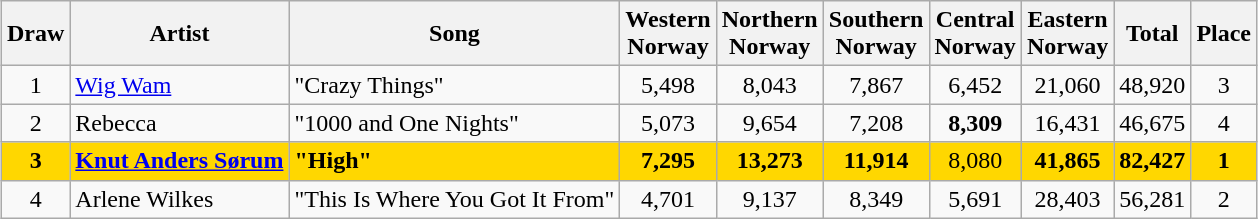<table class="sortable wikitable" style="margin: 1em auto 1em auto; text-align:center">
<tr>
<th>Draw</th>
<th>Artist</th>
<th>Song</th>
<th>Western<br>Norway</th>
<th>Northern<br>Norway</th>
<th>Southern<br>Norway</th>
<th>Central<br>Norway</th>
<th>Eastern<br>Norway</th>
<th>Total</th>
<th>Place</th>
</tr>
<tr>
<td>1</td>
<td align="left"><a href='#'>Wig Wam</a></td>
<td align="left">"Crazy Things"</td>
<td>5,498</td>
<td>8,043</td>
<td>7,867</td>
<td>6,452</td>
<td>21,060</td>
<td>48,920</td>
<td>3</td>
</tr>
<tr>
<td>2</td>
<td align="left">Rebecca</td>
<td align="left">"1000 and One Nights"</td>
<td>5,073</td>
<td>9,654</td>
<td>7,208</td>
<td><strong>8,309</strong></td>
<td>16,431</td>
<td>46,675</td>
<td>4</td>
</tr>
<tr bgcolor="gold">
<td><strong>3</strong></td>
<td align="left"><strong><a href='#'>Knut Anders Sørum</a></strong></td>
<td align="left"><strong>"High"</strong></td>
<td><strong>7,295</strong></td>
<td><strong>13,273</strong></td>
<td><strong>11,914</strong></td>
<td>8,080</td>
<td><strong>41,865</strong></td>
<td><strong>82,427</strong></td>
<td><strong>1</strong></td>
</tr>
<tr>
<td>4</td>
<td align="left">Arlene Wilkes</td>
<td align="left">"This Is Where You Got It From"</td>
<td>4,701</td>
<td>9,137</td>
<td>8,349</td>
<td>5,691</td>
<td>28,403</td>
<td>56,281</td>
<td>2</td>
</tr>
</table>
